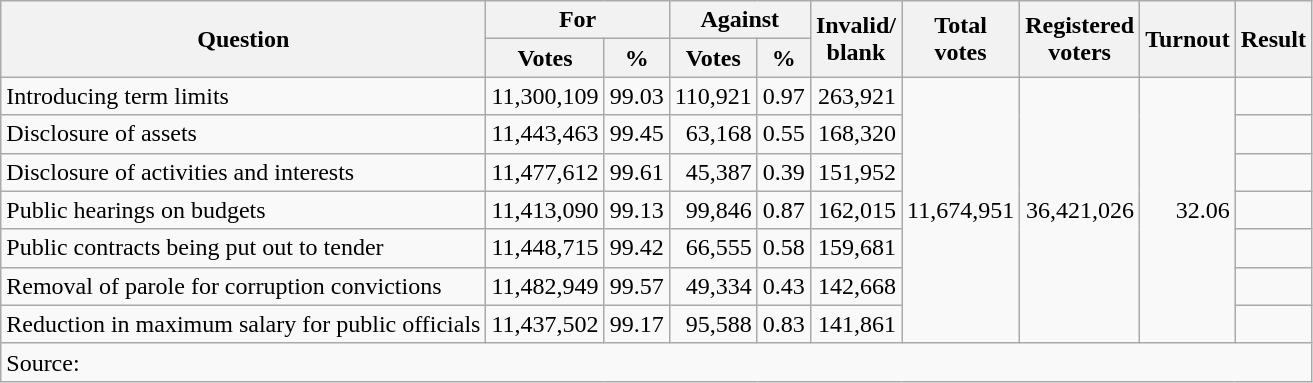<table class=wikitable style=text-align:right>
<tr>
<th rowspan=2>Question</th>
<th colspan=2>For</th>
<th colspan=2>Against</th>
<th rowspan=2>Invalid/<br>blank</th>
<th rowspan=2>Total<br>votes</th>
<th rowspan=2>Registered<br>voters</th>
<th rowspan=2>Turnout</th>
<th rowspan=2>Result</th>
</tr>
<tr>
<th>Votes</th>
<th>%</th>
<th>Votes</th>
<th>%</th>
</tr>
<tr>
<td align=left>Introducing term limits</td>
<td>11,300,109</td>
<td>99.03</td>
<td>110,921</td>
<td>0.97</td>
<td>263,921</td>
<td rowspan=7>11,674,951</td>
<td rowspan=7>36,421,026</td>
<td rowspan=7>32.06</td>
<td></td>
</tr>
<tr>
<td align=left>Disclosure of assets</td>
<td>11,443,463</td>
<td>99.45</td>
<td>63,168</td>
<td>0.55</td>
<td>168,320</td>
<td></td>
</tr>
<tr>
<td align=left>Disclosure of activities and interests</td>
<td>11,477,612</td>
<td>99.61</td>
<td>45,387</td>
<td>0.39</td>
<td>151,952</td>
<td></td>
</tr>
<tr>
<td align=left>Public hearings on budgets</td>
<td>11,413,090</td>
<td>99.13</td>
<td>99,846</td>
<td>0.87</td>
<td>162,015</td>
<td></td>
</tr>
<tr>
<td align=left>Public contracts being put out to tender</td>
<td>11,448,715</td>
<td>99.42</td>
<td>66,555</td>
<td>0.58</td>
<td>159,681</td>
<td></td>
</tr>
<tr>
<td align=left>Removal of parole for corruption convictions</td>
<td>11,482,949</td>
<td>99.57</td>
<td>49,334</td>
<td>0.43</td>
<td>142,668</td>
<td></td>
</tr>
<tr>
<td align=left>Reduction in maximum salary for public officials</td>
<td>11,437,502</td>
<td>99.17</td>
<td>95,588</td>
<td>0.83</td>
<td>141,861</td>
<td></td>
</tr>
<tr>
<td colspan=14 align=left>Source: </td>
</tr>
</table>
